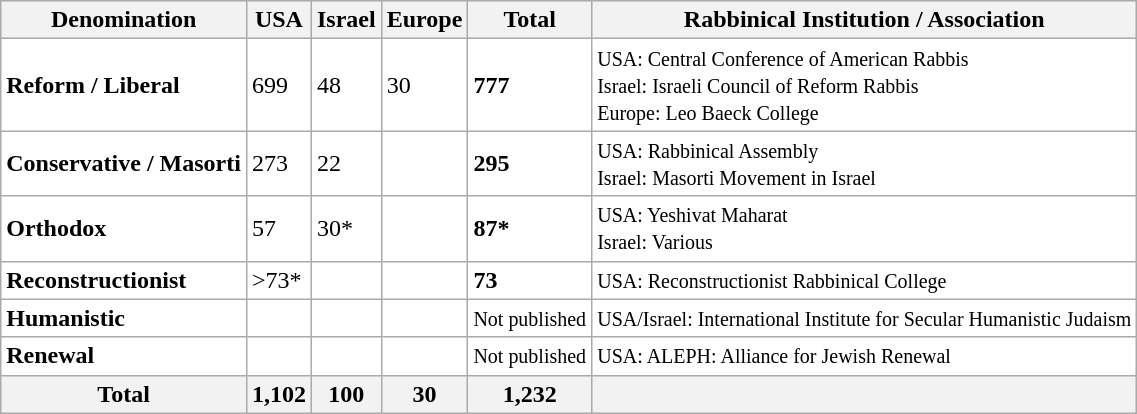<table class="wikitable sortable" style="vertical-align:middle; font-size:100%; font-family:serif !important;; background-color:#ffffff; color:#000000;">
<tr style="font-weight:bold; background-color:#efefef;">
<th>Denomination</th>
<th>USA</th>
<th>Israel</th>
<th>Europe</th>
<th>Total</th>
<th class=unsortable>Rabbinical Institution / Association</th>
</tr>
<tr>
<td style="font-weight:bold;">Reform / Liberal</td>
<td>699</td>
<td>48</td>
<td>30</td>
<td style="font-weight:bold;">777</td>
<td><small>USA: Central Conference of American Rabbis<br>Israel: Israeli Council of Reform Rabbis<br>Europe: Leo Baeck College</small></td>
</tr>
<tr>
<td style="font-weight:bold;">Conservative / Masorti</td>
<td>273</td>
<td>22</td>
<td></td>
<td style="font-weight:bold;">295</td>
<td><small>USA: Rabbinical Assembly<br>Israel: Masorti Movement in Israel</small></td>
</tr>
<tr>
<td style="font-weight:bold;">Orthodox</td>
<td>57</td>
<td>30*</td>
<td></td>
<td style="font-weight:bold;">87*</td>
<td><small>USA:   Yeshivat Maharat<br>Israel: Various</small></td>
</tr>
<tr>
<td style="font-weight:bold;">Reconstructionist</td>
<td>>73*</td>
<td></td>
<td></td>
<td style="font-weight:bold;">73</td>
<td><small>USA: Reconstructionist Rabbinical College</small></td>
</tr>
<tr>
<td style="font-weight:bold;">Humanistic</td>
<td></td>
<td></td>
<td></td>
<td><small>Not published</small></td>
<td><small>USA/Israel: International Institute for Secular Humanistic Judaism</small></td>
</tr>
<tr>
<td style="font-weight:bold;">Renewal</td>
<td></td>
<td></td>
<td></td>
<td><small>Not published</small></td>
<td><small>USA: ALEPH: Alliance for Jewish Renewal</small></td>
</tr>
<tr style="font-weight:bold; background-color:#efefef;">
<th>Total</th>
<th>1,102</th>
<th>100</th>
<th>30</th>
<th>1,232</th>
<th style="font-weight:normal;"></th>
</tr>
</table>
